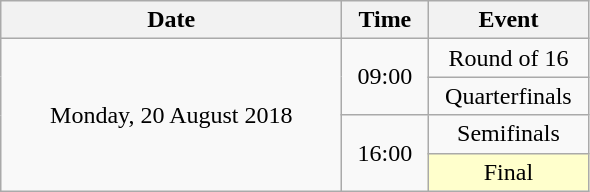<table class = "wikitable" style="text-align:center;">
<tr>
<th width=220>Date</th>
<th width=50>Time</th>
<th width=100>Event</th>
</tr>
<tr>
<td rowspan=4>Monday, 20 August 2018</td>
<td rowspan=2>09:00</td>
<td>Round of 16</td>
</tr>
<tr>
<td>Quarterfinals</td>
</tr>
<tr>
<td rowspan=2>16:00</td>
<td>Semifinals</td>
</tr>
<tr>
<td bgcolor=ffffcc>Final</td>
</tr>
</table>
